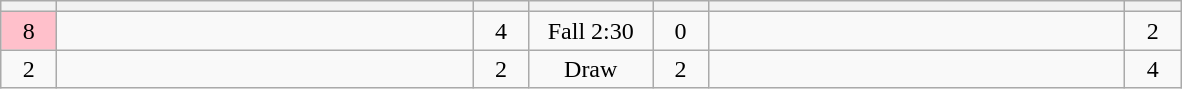<table class="wikitable" style="text-align: center;">
<tr>
<th width=30></th>
<th width=270></th>
<th width=30></th>
<th width=75></th>
<th width=30></th>
<th width=270></th>
<th width=30></th>
</tr>
<tr>
<td bgcolor=pink>8</td>
<td align=left></td>
<td>4</td>
<td>Fall 2:30</td>
<td>0</td>
<td align=left><strong></strong></td>
<td>2</td>
</tr>
<tr>
<td>2</td>
<td align=left></td>
<td>2</td>
<td>Draw</td>
<td>2</td>
<td align=left></td>
<td>4</td>
</tr>
</table>
